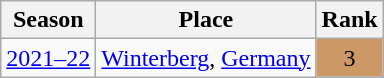<table class="wikitable sortable" style="text-align:center;">
<tr>
<th>Season</th>
<th>Place</th>
<th>Rank</th>
</tr>
<tr>
<td><a href='#'>2021–22</a></td>
<td style="text-align:left;"> <a href='#'>Winterberg</a>, <a href='#'>Germany</a></td>
<td bgcolor="cc9966">3</td>
</tr>
</table>
